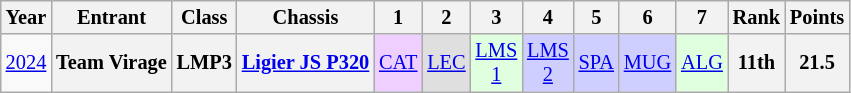<table class="wikitable" style="text-align:center; font-size:85%">
<tr>
<th>Year</th>
<th>Entrant</th>
<th>Class</th>
<th>Chassis</th>
<th>1</th>
<th>2</th>
<th>3</th>
<th>4</th>
<th>5</th>
<th>6</th>
<th>7</th>
<th>Rank</th>
<th>Points</th>
</tr>
<tr>
<td><a href='#'>2024</a></td>
<th>Team Virage</th>
<th>LMP3</th>
<th><a href='#'>Ligier JS P320</a></th>
<td style="background:#EFCFFF;"><a href='#'>CAT</a><br></td>
<td style="background:#DFDFDF;"><a href='#'>LEC</a><br></td>
<td style="background:#DFFFDF;"><a href='#'>LMS<br>1</a><br></td>
<td style="background:#CFCFFF;"><a href='#'>LMS<br>2</a><br></td>
<td style="background:#CFCFFF;"><a href='#'>SPA</a><br></td>
<td style="background:#CFCFFF;"><a href='#'>MUG</a><br></td>
<td style="background:#DFFFDF;"><a href='#'>ALG</a><br></td>
<th>11th</th>
<th>21.5</th>
</tr>
</table>
